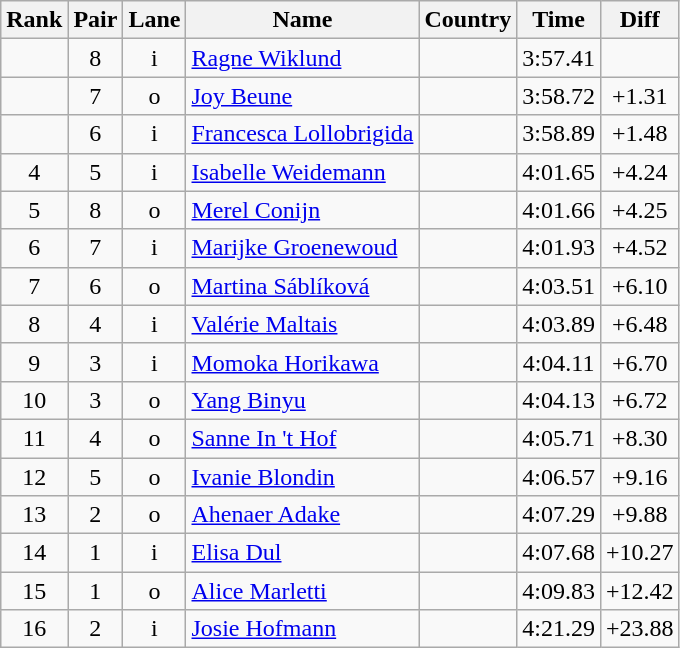<table class="wikitable sortable" style="text-align:center">
<tr>
<th>Rank</th>
<th>Pair</th>
<th>Lane</th>
<th>Name</th>
<th>Country</th>
<th>Time</th>
<th>Diff</th>
</tr>
<tr>
<td></td>
<td>8</td>
<td>i</td>
<td align=left><a href='#'>Ragne Wiklund</a></td>
<td align=left></td>
<td>3:57.41</td>
<td></td>
</tr>
<tr>
<td></td>
<td>7</td>
<td>o</td>
<td align=left><a href='#'>Joy Beune</a></td>
<td align=left></td>
<td>3:58.72</td>
<td>+1.31</td>
</tr>
<tr>
<td></td>
<td>6</td>
<td>i</td>
<td align=left><a href='#'>Francesca Lollobrigida</a></td>
<td align=left></td>
<td>3:58.89</td>
<td>+1.48</td>
</tr>
<tr>
<td>4</td>
<td>5</td>
<td>i</td>
<td align=left><a href='#'>Isabelle Weidemann</a></td>
<td align=left></td>
<td>4:01.65</td>
<td>+4.24</td>
</tr>
<tr>
<td>5</td>
<td>8</td>
<td>o</td>
<td align=left><a href='#'>Merel Conijn</a></td>
<td align=left></td>
<td>4:01.66</td>
<td>+4.25</td>
</tr>
<tr>
<td>6</td>
<td>7</td>
<td>i</td>
<td align=left><a href='#'>Marijke Groenewoud</a></td>
<td align=left></td>
<td>4:01.93</td>
<td>+4.52</td>
</tr>
<tr>
<td>7</td>
<td>6</td>
<td>o</td>
<td align=left><a href='#'>Martina Sáblíková</a></td>
<td align=left></td>
<td>4:03.51</td>
<td>+6.10</td>
</tr>
<tr>
<td>8</td>
<td>4</td>
<td>i</td>
<td align=left><a href='#'>Valérie Maltais</a></td>
<td align=left></td>
<td>4:03.89</td>
<td>+6.48</td>
</tr>
<tr>
<td>9</td>
<td>3</td>
<td>i</td>
<td align=left><a href='#'>Momoka Horikawa</a></td>
<td align=left></td>
<td>4:04.11</td>
<td>+6.70</td>
</tr>
<tr>
<td>10</td>
<td>3</td>
<td>o</td>
<td align=left><a href='#'>Yang Binyu</a></td>
<td align=left></td>
<td>4:04.13</td>
<td>+6.72</td>
</tr>
<tr>
<td>11</td>
<td>4</td>
<td>o</td>
<td align=left><a href='#'>Sanne In 't Hof</a></td>
<td align=left></td>
<td>4:05.71</td>
<td>+8.30</td>
</tr>
<tr>
<td>12</td>
<td>5</td>
<td>o</td>
<td align=left><a href='#'>Ivanie Blondin</a></td>
<td align=left></td>
<td>4:06.57</td>
<td>+9.16</td>
</tr>
<tr>
<td>13</td>
<td>2</td>
<td>o</td>
<td align=left><a href='#'>Ahenaer Adake</a></td>
<td align=left></td>
<td>4:07.29</td>
<td>+9.88</td>
</tr>
<tr>
<td>14</td>
<td>1</td>
<td>i</td>
<td align=left><a href='#'>Elisa Dul</a></td>
<td align=left></td>
<td>4:07.68</td>
<td>+10.27</td>
</tr>
<tr>
<td>15</td>
<td>1</td>
<td>o</td>
<td align=left><a href='#'>Alice Marletti</a></td>
<td align=left></td>
<td>4:09.83</td>
<td>+12.42</td>
</tr>
<tr>
<td>16</td>
<td>2</td>
<td>i</td>
<td align=left><a href='#'>Josie Hofmann</a></td>
<td align=left></td>
<td>4:21.29</td>
<td>+23.88</td>
</tr>
</table>
